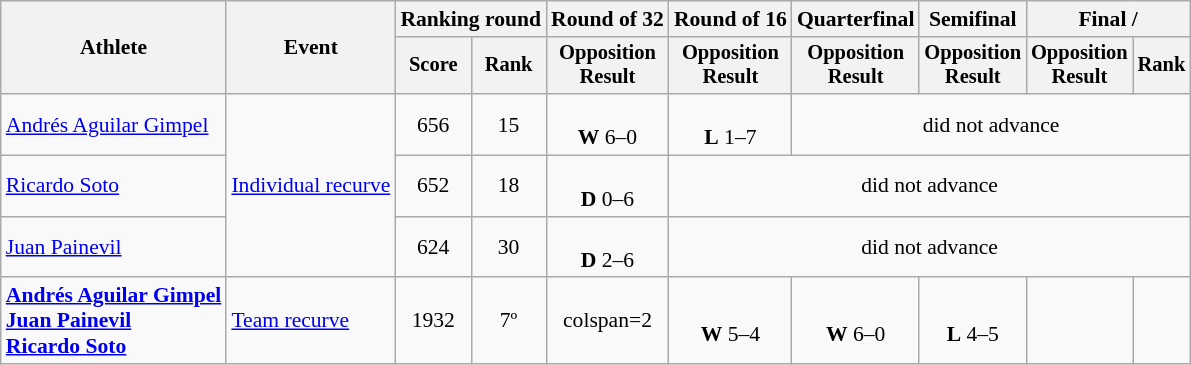<table class=wikitable style=font-size:90%;text-align:center>
<tr>
<th rowspan=2>Athlete</th>
<th rowspan=2>Event</th>
<th colspan=2>Ranking round</th>
<th>Round of 32</th>
<th>Round of 16</th>
<th>Quarterfinal</th>
<th>Semifinal</th>
<th colspan=2>Final / </th>
</tr>
<tr style=font-size:95%>
<th>Score</th>
<th>Rank</th>
<th>Opposition<br>Result</th>
<th>Opposition<br>Result</th>
<th>Opposition<br>Result</th>
<th>Opposition<br>Result</th>
<th>Opposition<br>Result</th>
<th>Rank</th>
</tr>
<tr>
<td align=left><a href='#'>Andrés Aguilar Gimpel</a></td>
<td align=left rowspan=3><a href='#'>Individual recurve</a></td>
<td>656</td>
<td>15</td>
<td><br><strong>W</strong> 6–0</td>
<td><br><strong>L</strong> 1–7</td>
<td colspan=4>did not advance</td>
</tr>
<tr align=center>
<td align=left><a href='#'>Ricardo Soto</a></td>
<td>652</td>
<td>18</td>
<td><br><strong>D</strong> 0–6</td>
<td colspan=5>did not advance</td>
</tr>
<tr align=center>
<td align=left><a href='#'>Juan Painevil</a></td>
<td>624</td>
<td>30</td>
<td><br><strong>D</strong> 2–6</td>
<td colspan=5>did not advance</td>
</tr>
<tr align=center>
<td align=left><strong><a href='#'>Andrés Aguilar Gimpel</a><br><a href='#'>Juan Painevil</a><br><a href='#'>Ricardo Soto</a></strong></td>
<td align=left><a href='#'>Team recurve</a></td>
<td>1932</td>
<td>7º</td>
<td>colspan=2 </td>
<td><br><strong>W</strong> 5–4</td>
<td><br><strong>W</strong> 6–0</td>
<td><br><strong>L</strong> 4–5</td>
<td></td>
</tr>
</table>
